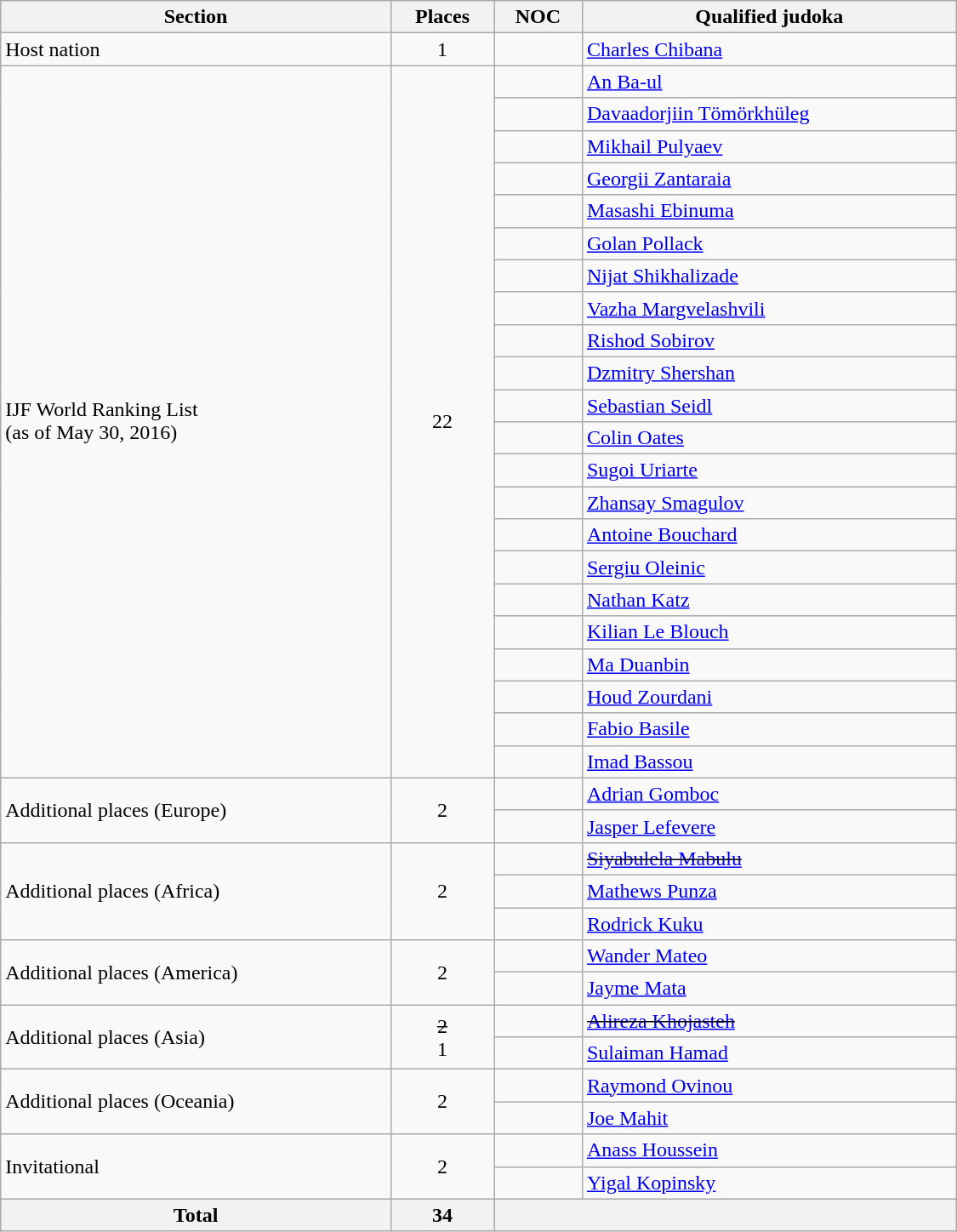<table class="wikitable"  width=750>
<tr>
<th>Section</th>
<th>Places</th>
<th>NOC</th>
<th>Qualified judoka</th>
</tr>
<tr>
<td>Host nation</td>
<td align=center>1</td>
<td></td>
<td><a href='#'>Charles Chibana</a></td>
</tr>
<tr>
<td rowspan=22>IJF World Ranking List<br>(as of May 30, 2016)</td>
<td rowspan=22 align=center>22</td>
<td></td>
<td><a href='#'>An Ba-ul</a></td>
</tr>
<tr>
<td></td>
<td><a href='#'>Davaadorjiin Tömörkhüleg</a></td>
</tr>
<tr>
<td></td>
<td><a href='#'>Mikhail Pulyaev</a></td>
</tr>
<tr>
<td></td>
<td><a href='#'>Georgii Zantaraia</a></td>
</tr>
<tr>
<td></td>
<td><a href='#'>Masashi Ebinuma</a></td>
</tr>
<tr>
<td></td>
<td><a href='#'>Golan Pollack</a></td>
</tr>
<tr>
<td></td>
<td><a href='#'>Nijat Shikhalizade</a></td>
</tr>
<tr>
<td></td>
<td><a href='#'>Vazha Margvelashvili</a></td>
</tr>
<tr>
<td></td>
<td><a href='#'>Rishod Sobirov</a></td>
</tr>
<tr>
<td></td>
<td><a href='#'>Dzmitry Shershan</a></td>
</tr>
<tr>
<td></td>
<td><a href='#'>Sebastian Seidl</a></td>
</tr>
<tr>
<td></td>
<td><a href='#'>Colin Oates</a></td>
</tr>
<tr>
<td></td>
<td><a href='#'>Sugoi Uriarte</a></td>
</tr>
<tr>
<td></td>
<td><a href='#'>Zhansay Smagulov</a></td>
</tr>
<tr>
<td></td>
<td><a href='#'>Antoine Bouchard</a></td>
</tr>
<tr>
<td></td>
<td><a href='#'>Sergiu Oleinic</a></td>
</tr>
<tr>
<td></td>
<td><a href='#'>Nathan Katz</a></td>
</tr>
<tr>
<td></td>
<td><a href='#'>Kilian Le Blouch</a></td>
</tr>
<tr>
<td></td>
<td><a href='#'>Ma Duanbin</a></td>
</tr>
<tr>
<td></td>
<td><a href='#'>Houd Zourdani</a></td>
</tr>
<tr>
<td></td>
<td><a href='#'>Fabio Basile</a></td>
</tr>
<tr>
<td></td>
<td><a href='#'>Imad Bassou</a></td>
</tr>
<tr>
<td rowspan=2>Additional places (Europe)</td>
<td rowspan=2 align=center>2</td>
<td></td>
<td><a href='#'>Adrian Gomboc</a></td>
</tr>
<tr>
<td></td>
<td><a href='#'>Jasper Lefevere</a></td>
</tr>
<tr>
<td rowspan=3>Additional places (Africa)</td>
<td rowspan=3 align=center>2</td>
<td><s></s></td>
<td><s><a href='#'>Siyabulela Mabulu</a></s></td>
</tr>
<tr>
<td></td>
<td><a href='#'>Mathews Punza</a></td>
</tr>
<tr>
<td></td>
<td><a href='#'>Rodrick Kuku</a></td>
</tr>
<tr>
<td rowspan=2>Additional places (America)</td>
<td rowspan=2 align=center>2</td>
<td></td>
<td><a href='#'>Wander Mateo</a></td>
</tr>
<tr>
<td></td>
<td><a href='#'>Jayme Mata</a></td>
</tr>
<tr>
<td rowspan=2>Additional places (Asia)</td>
<td rowspan=2 align=center><s>2</s><br>1</td>
<td><s></s></td>
<td><s><a href='#'>Alireza Khojasteh</a></s></td>
</tr>
<tr>
<td></td>
<td><a href='#'>Sulaiman Hamad</a></td>
</tr>
<tr>
<td rowspan=2>Additional places (Oceania)</td>
<td rowspan=2 align=center>2</td>
<td></td>
<td><a href='#'>Raymond Ovinou</a></td>
</tr>
<tr>
<td></td>
<td><a href='#'>Joe Mahit</a></td>
</tr>
<tr>
<td rowspan=2>Invitational</td>
<td rowspan=2 align=center>2</td>
<td></td>
<td><a href='#'>Anass Houssein</a></td>
</tr>
<tr>
<td></td>
<td><a href='#'>Yigal Kopinsky</a></td>
</tr>
<tr>
<th>Total</th>
<th>34</th>
<th colspan=2></th>
</tr>
</table>
